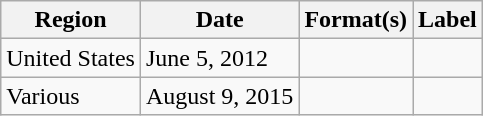<table class="wikitable">
<tr>
<th>Region</th>
<th>Date</th>
<th>Format(s)</th>
<th>Label</th>
</tr>
<tr>
<td>United States</td>
<td>June 5, 2012</td>
<td></td>
<td></td>
</tr>
<tr>
<td>Various</td>
<td>August 9, 2015</td>
<td></td>
<td></td>
</tr>
</table>
